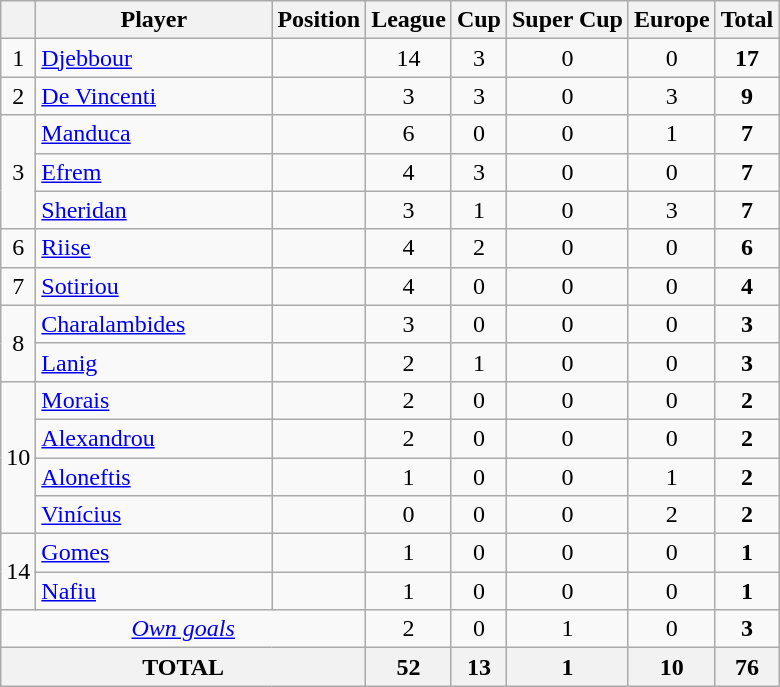<table class="wikitable">
<tr>
<th></th>
<th width="150">Player</th>
<th>Position</th>
<th>League</th>
<th>Cup</th>
<th>Super Cup</th>
<th>Europe</th>
<th>Total</th>
</tr>
<tr>
<td align=center>1</td>
<td> <a href='#'>Djebbour</a></td>
<td align=center></td>
<td align=center>14</td>
<td align=center>3</td>
<td align=center>0</td>
<td align=center>0</td>
<td align=center><strong>17</strong></td>
</tr>
<tr>
<td align=center>2</td>
<td> <a href='#'>De Vincenti</a></td>
<td align=center></td>
<td align=center>3</td>
<td align=center>3</td>
<td align=center>0</td>
<td align=center>3</td>
<td align=center><strong>9</strong></td>
</tr>
<tr>
<td rowspan="3" align=center>3</td>
<td> <a href='#'>Manduca</a></td>
<td align=center></td>
<td align=center>6</td>
<td align=center>0</td>
<td align=center>0</td>
<td align=center>1</td>
<td align=center><strong>7</strong></td>
</tr>
<tr>
<td> <a href='#'>Efrem</a></td>
<td align=center></td>
<td align=center>4</td>
<td align=center>3</td>
<td align=center>0</td>
<td align=center>0</td>
<td align=center><strong>7</strong></td>
</tr>
<tr>
<td> <a href='#'>Sheridan</a></td>
<td align=center></td>
<td align=center>3</td>
<td align=center>1</td>
<td align=center>0</td>
<td align=center>3</td>
<td align=center><strong>7</strong></td>
</tr>
<tr>
<td align=center>6</td>
<td> <a href='#'>Riise</a></td>
<td align=center></td>
<td align=center>4</td>
<td align=center>2</td>
<td align=center>0</td>
<td align=center>0</td>
<td align=center><strong>6</strong></td>
</tr>
<tr>
<td align=center>7</td>
<td> <a href='#'>Sotiriou</a></td>
<td align=center></td>
<td align=center>4</td>
<td align=center>0</td>
<td align=center>0</td>
<td align=center>0</td>
<td align=center><strong>4</strong></td>
</tr>
<tr>
<td rowspan="2" align=center>8</td>
<td> <a href='#'>Charalambides</a></td>
<td align=center></td>
<td align=center>3</td>
<td align=center>0</td>
<td align=center>0</td>
<td align=center>0</td>
<td align=center><strong>3</strong></td>
</tr>
<tr>
<td> <a href='#'>Lanig</a></td>
<td align=center></td>
<td align=center>2</td>
<td align=center>1</td>
<td align=center>0</td>
<td align=center>0</td>
<td align=center><strong>3</strong></td>
</tr>
<tr>
<td rowspan="4" align=center>10</td>
<td> <a href='#'>Morais</a></td>
<td align=center></td>
<td align=center>2</td>
<td align=center>0</td>
<td align=center>0</td>
<td align=center>0</td>
<td align=center><strong>2</strong></td>
</tr>
<tr>
<td> <a href='#'>Alexandrou</a></td>
<td align=center></td>
<td align=center>2</td>
<td align=center>0</td>
<td align=center>0</td>
<td align=center>0</td>
<td align=center><strong>2</strong></td>
</tr>
<tr>
<td> <a href='#'>Aloneftis</a></td>
<td align=center></td>
<td align=center>1</td>
<td align=center>0</td>
<td align=center>0</td>
<td align=center>1</td>
<td align=center><strong>2</strong></td>
</tr>
<tr>
<td> <a href='#'>Vinícius</a></td>
<td align=center></td>
<td align=center>0</td>
<td align=center>0</td>
<td align=center>0</td>
<td align=center>2</td>
<td align=center><strong>2</strong></td>
</tr>
<tr>
<td rowspan="2" align=center>14</td>
<td> <a href='#'>Gomes</a></td>
<td align=center></td>
<td align=center>1</td>
<td align=center>0</td>
<td align=center>0</td>
<td align=center>0</td>
<td align=center><strong>1</strong></td>
</tr>
<tr>
<td> <a href='#'>Nafiu</a></td>
<td align=center></td>
<td align=center>1</td>
<td align=center>0</td>
<td align=center>0</td>
<td align=center>0</td>
<td align=center><strong>1</strong></td>
</tr>
<tr>
<td colspan="3" align=center><em><a href='#'>Own goals</a></em></td>
<td align=center>2</td>
<td align=center>0</td>
<td align=center>1</td>
<td align=center>0</td>
<td align=center><strong>3</strong></td>
</tr>
<tr>
<th colspan="3" align=center>TOTAL</th>
<th align=center>52</th>
<th align=center>13</th>
<th align=center>1</th>
<th align=center>10</th>
<th align=center>76</th>
</tr>
</table>
